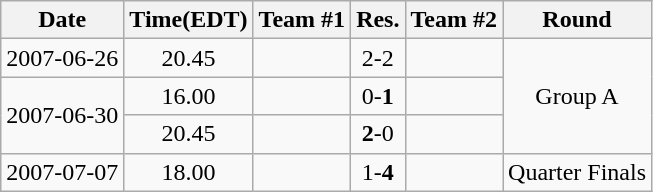<table class="wikitable" style="text-align: center;">
<tr>
<th>Date</th>
<th>Time(EDT)</th>
<th>Team #1</th>
<th>Res.</th>
<th>Team #2</th>
<th>Round</th>
</tr>
<tr>
<td>2007-06-26</td>
<td>20.45</td>
<td></td>
<td style="text-align:center;">2-2</td>
<td></td>
<td rowspan="3">Group A</td>
</tr>
<tr>
<td rowspan="2">2007-06-30</td>
<td>16.00</td>
<td></td>
<td style="text-align:center;">0-<strong>1</strong></td>
<td><strong></strong></td>
</tr>
<tr>
<td>20.45</td>
<td><strong></strong></td>
<td style="text-align:center;"><strong>2</strong>-0</td>
<td></td>
</tr>
<tr>
<td>2007-07-07</td>
<td>18.00</td>
<td></td>
<td style="text-align:center;">1-<strong>4</strong></td>
<td><strong></strong></td>
<td>Quarter Finals</td>
</tr>
</table>
